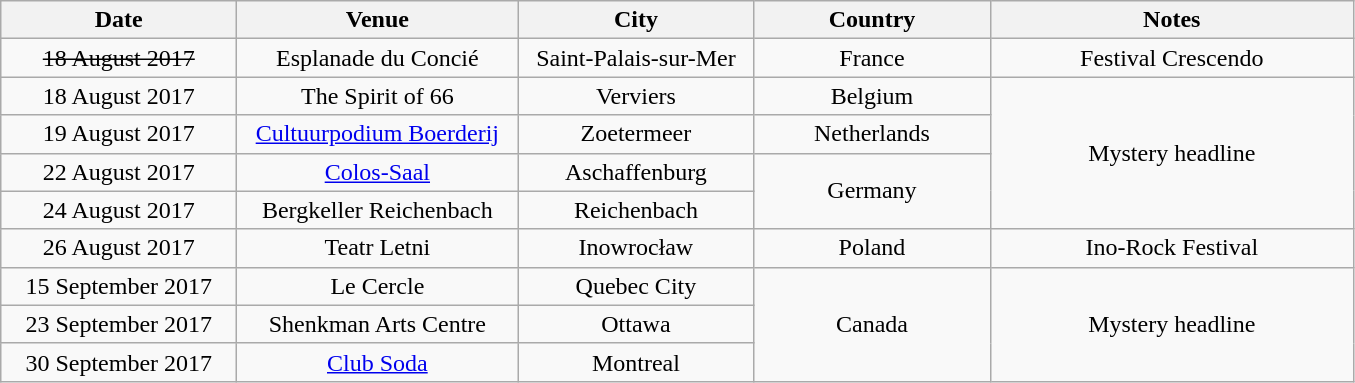<table class="wikitable" style="text-align:center;">
<tr>
<th width="150">Date</th>
<th width="180">Venue</th>
<th width="150">City</th>
<th width="150">Country</th>
<th width="235">Notes</th>
</tr>
<tr>
<td><s>18 August 2017</s></td>
<td>Esplanade du Concié</td>
<td>Saint-Palais-sur-Mer</td>
<td>France</td>
<td>Festival Crescendo</td>
</tr>
<tr>
<td>18 August 2017</td>
<td>The Spirit of 66</td>
<td>Verviers</td>
<td>Belgium</td>
<td rowspan="4">Mystery headline</td>
</tr>
<tr>
<td>19 August 2017</td>
<td><a href='#'>Cultuurpodium Boerderij</a></td>
<td>Zoetermeer</td>
<td>Netherlands</td>
</tr>
<tr>
<td>22 August 2017</td>
<td><a href='#'>Colos-Saal</a></td>
<td>Aschaffenburg</td>
<td rowspan="2">Germany</td>
</tr>
<tr>
<td>24 August 2017</td>
<td>Bergkeller Reichenbach</td>
<td>Reichenbach</td>
</tr>
<tr>
<td>26 August 2017</td>
<td>Teatr Letni</td>
<td>Inowrocław</td>
<td>Poland</td>
<td>Ino-Rock Festival</td>
</tr>
<tr>
<td>15 September 2017</td>
<td>Le Cercle</td>
<td>Quebec City</td>
<td rowspan="3">Canada</td>
<td rowspan="3">Mystery headline</td>
</tr>
<tr>
<td>23 September 2017</td>
<td>Shenkman Arts Centre</td>
<td>Ottawa</td>
</tr>
<tr>
<td>30 September 2017</td>
<td><a href='#'>Club Soda</a></td>
<td>Montreal</td>
</tr>
</table>
